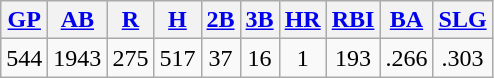<table class="wikitable">
<tr>
<th><a href='#'>GP</a></th>
<th><a href='#'>AB</a></th>
<th><a href='#'>R</a></th>
<th><a href='#'>H</a></th>
<th><a href='#'>2B</a></th>
<th><a href='#'>3B</a></th>
<th><a href='#'>HR</a></th>
<th><a href='#'>RBI</a></th>
<th><a href='#'>BA</a></th>
<th><a href='#'>SLG</a></th>
</tr>
<tr align=center>
<td>544</td>
<td>1943</td>
<td>275</td>
<td>517</td>
<td>37</td>
<td>16</td>
<td>1</td>
<td>193</td>
<td>.266</td>
<td>.303</td>
</tr>
</table>
